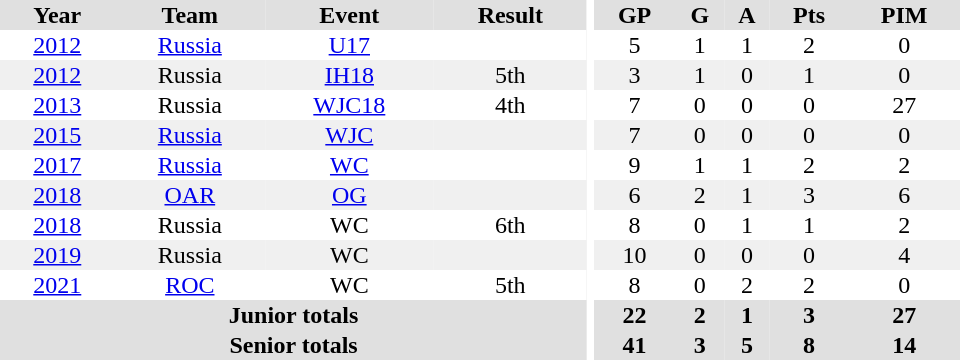<table border="0" cellpadding="1" cellspacing="0" ID="Table3" style="text-align:center; width:40em;">
<tr bgcolor="#e0e0e0">
<th>Year</th>
<th>Team</th>
<th>Event</th>
<th>Result</th>
<th rowspan="99" bgcolor="#ffffff"></th>
<th>GP</th>
<th>G</th>
<th>A</th>
<th>Pts</th>
<th>PIM</th>
</tr>
<tr>
<td><a href='#'>2012</a></td>
<td><a href='#'>Russia</a></td>
<td><a href='#'>U17</a></td>
<td></td>
<td>5</td>
<td>1</td>
<td>1</td>
<td>2</td>
<td>0</td>
</tr>
<tr bgcolor="#f0f0f0">
<td><a href='#'>2012</a></td>
<td>Russia</td>
<td><a href='#'>IH18</a></td>
<td>5th</td>
<td>3</td>
<td>1</td>
<td>0</td>
<td>1</td>
<td>0</td>
</tr>
<tr>
<td><a href='#'>2013</a></td>
<td>Russia</td>
<td><a href='#'>WJC18</a></td>
<td>4th</td>
<td>7</td>
<td>0</td>
<td>0</td>
<td>0</td>
<td>27</td>
</tr>
<tr bgcolor="#f0f0f0">
<td><a href='#'>2015</a></td>
<td><a href='#'>Russia</a></td>
<td><a href='#'>WJC</a></td>
<td></td>
<td>7</td>
<td>0</td>
<td>0</td>
<td>0</td>
<td>0</td>
</tr>
<tr>
<td><a href='#'>2017</a></td>
<td><a href='#'>Russia</a></td>
<td><a href='#'>WC</a></td>
<td></td>
<td>9</td>
<td>1</td>
<td>1</td>
<td>2</td>
<td>2</td>
</tr>
<tr bgcolor="#f0f0f0">
<td><a href='#'>2018</a></td>
<td><a href='#'>OAR</a></td>
<td><a href='#'>OG</a></td>
<td></td>
<td>6</td>
<td>2</td>
<td>1</td>
<td>3</td>
<td>6</td>
</tr>
<tr>
<td><a href='#'>2018</a></td>
<td>Russia</td>
<td>WC</td>
<td>6th</td>
<td>8</td>
<td>0</td>
<td>1</td>
<td>1</td>
<td>2</td>
</tr>
<tr bgcolor="#f0f0f0">
<td><a href='#'>2019</a></td>
<td>Russia</td>
<td>WC</td>
<td></td>
<td>10</td>
<td>0</td>
<td>0</td>
<td>0</td>
<td>4</td>
</tr>
<tr>
<td><a href='#'>2021</a></td>
<td><a href='#'>ROC</a></td>
<td>WC</td>
<td>5th</td>
<td>8</td>
<td>0</td>
<td>2</td>
<td>2</td>
<td>0</td>
</tr>
<tr bgcolor="#e0e0e0">
<th colspan="4">Junior totals</th>
<th>22</th>
<th>2</th>
<th>1</th>
<th>3</th>
<th>27</th>
</tr>
<tr bgcolor="#e0e0e0">
<th colspan="4">Senior totals</th>
<th>41</th>
<th>3</th>
<th>5</th>
<th>8</th>
<th>14</th>
</tr>
</table>
